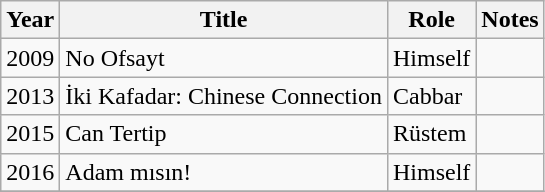<table class="wikitable" style="margin:left;">
<tr>
<th>Year</th>
<th>Title</th>
<th>Role</th>
<th>Notes</th>
</tr>
<tr>
<td>2009</td>
<td>No Ofsayt</td>
<td>Himself</td>
<td></td>
</tr>
<tr>
<td>2013</td>
<td>İki Kafadar: Chinese Connection</td>
<td>Cabbar</td>
<td></td>
</tr>
<tr>
<td>2015</td>
<td>Can Tertip</td>
<td>Rüstem</td>
<td></td>
</tr>
<tr>
<td>2016</td>
<td>Adam mısın!</td>
<td>Himself</td>
<td></td>
</tr>
<tr>
</tr>
</table>
